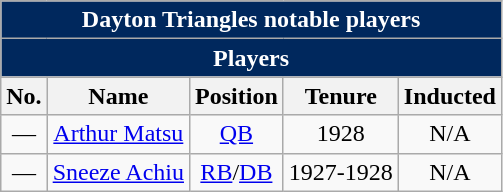<table class="wikitable" style="text-align:center">
<tr>
<th colspan="5" style="background:#00285D; color:white;">Dayton Triangles notable players</th>
</tr>
<tr>
<th colspan="5" style="background:#00285D; color:white;">Players</th>
</tr>
<tr>
<th>No.</th>
<th>Name</th>
<th>Position</th>
<th>Tenure</th>
<th>Inducted</th>
</tr>
<tr>
<td>—</td>
<td><a href='#'>Arthur Matsu</a></td>
<td><a href='#'>QB</a></td>
<td>1928</td>
<td>N/A</td>
</tr>
<tr>
<td>—</td>
<td><a href='#'>Sneeze Achiu</a></td>
<td><a href='#'>RB</a>/<a href='#'>DB</a></td>
<td>1927-1928</td>
<td>N/A</td>
</tr>
</table>
